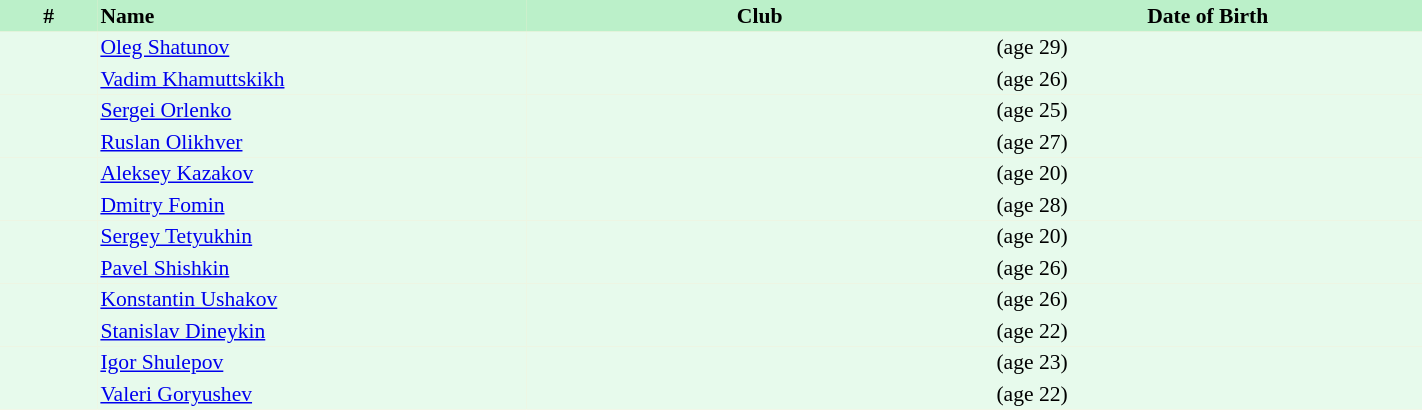<table border=0 cellpadding=2 cellspacing=0  |- bgcolor=#FFECCE style="text-align:center; font-size:90%;" width=75%>
<tr bgcolor=#BBF0C9>
<th width=5%>#</th>
<th width=22% align=left>Name</th>
<th width=24%>Club</th>
<th width=22%>Date of Birth</th>
</tr>
<tr bgcolor=#E7FAEC>
<td></td>
<td align=left><a href='#'>Oleg Shatunov</a></td>
<td align=left></td>
<td align=left> (age 29)</td>
</tr>
<tr bgcolor=#E7FAEC>
<td></td>
<td align=left><a href='#'>Vadim Khamuttskikh</a></td>
<td align=left></td>
<td align=left> (age 26)</td>
</tr>
<tr bgcolor=#E7FAEC>
<td></td>
<td align=left><a href='#'>Sergei Orlenko</a></td>
<td align=left></td>
<td align=left> (age 25)</td>
</tr>
<tr bgcolor=#E7FAEC>
<td></td>
<td align=left><a href='#'>Ruslan Olikhver</a></td>
<td align=left></td>
<td align=left> (age 27)</td>
</tr>
<tr bgcolor=#E7FAEC>
<td></td>
<td align=left><a href='#'>Aleksey Kazakov</a></td>
<td align=left></td>
<td align=left> (age 20)</td>
</tr>
<tr bgcolor=#E7FAEC>
<td></td>
<td align=left><a href='#'>Dmitry Fomin</a></td>
<td align=left></td>
<td align=left> (age 28)</td>
</tr>
<tr bgcolor=#E7FAEC>
<td></td>
<td align=left><a href='#'>Sergey Tetyukhin</a></td>
<td align=left></td>
<td align=left> (age 20)</td>
</tr>
<tr bgcolor=#E7FAEC>
<td></td>
<td align=left><a href='#'>Pavel Shishkin</a></td>
<td align=left></td>
<td align=left> (age 26)</td>
</tr>
<tr bgcolor=#E7FAEC>
<td></td>
<td align=left><a href='#'>Konstantin Ushakov</a></td>
<td align=left></td>
<td align=left> (age 26)</td>
</tr>
<tr bgcolor=#E7FAEC>
<td></td>
<td align=left><a href='#'>Stanislav Dineykin</a></td>
<td align=left></td>
<td align=left> (age 22)</td>
</tr>
<tr bgcolor=#E7FAEC>
<td></td>
<td align=left><a href='#'>Igor Shulepov</a></td>
<td align=left></td>
<td align=left> (age 23)</td>
</tr>
<tr bgcolor=#E7FAEC>
<td></td>
<td align=left><a href='#'>Valeri Goryushev</a></td>
<td align=left></td>
<td align=left> (age 22)</td>
</tr>
</table>
